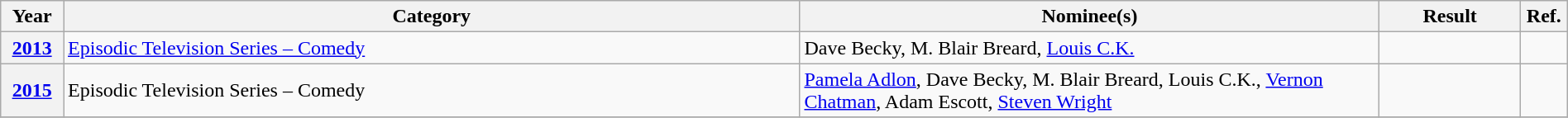<table class="wikitable plainrowheaders" width=100%>
<tr>
<th scope="col" width="4%">Year</th>
<th scope="col" width="47%">Category</th>
<th scope="col" width="37%">Nominee(s)</th>
<th scope="col" width="9%">Result</th>
<th scope="col" width="3%">Ref.</th>
</tr>
<tr>
<th scope="row"><a href='#'>2013</a></th>
<td><a href='#'>Episodic Television Series – Comedy</a></td>
<td>Dave Becky, M. Blair Breard, <a href='#'>Louis C.K.</a></td>
<td></td>
<td></td>
</tr>
<tr>
<th scope="row"><a href='#'>2015</a></th>
<td>Episodic Television Series – Comedy</td>
<td><a href='#'>Pamela Adlon</a>, Dave Becky, M. Blair Breard, Louis C.K., <a href='#'>Vernon Chatman</a>, Adam Escott, <a href='#'>Steven Wright</a></td>
<td></td>
<td></td>
</tr>
<tr>
</tr>
</table>
